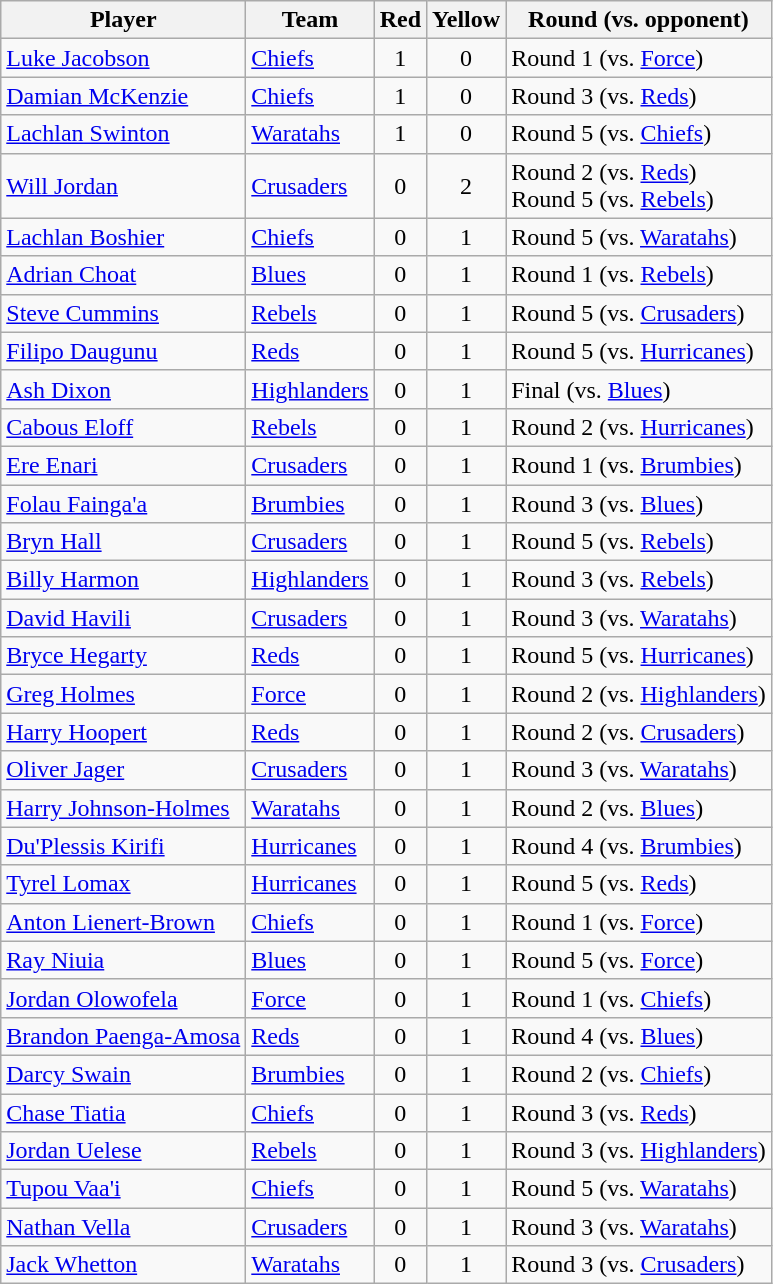<table class="wikitable" style="text-align:center">
<tr>
<th>Player</th>
<th>Team</th>
<th> Red</th>
<th> Yellow</th>
<th>Round (vs. opponent)</th>
</tr>
<tr>
<td style="text-align:left"> <a href='#'>Luke Jacobson</a></td>
<td style="text-align:left"> <a href='#'>Chiefs</a></td>
<td>1</td>
<td>0</td>
<td style="text-align:left"> Round 1 (vs. <a href='#'>Force</a>)</td>
</tr>
<tr>
<td style="text-align:left"> <a href='#'>Damian McKenzie</a></td>
<td style="text-align:left"> <a href='#'>Chiefs</a></td>
<td>1</td>
<td>0</td>
<td style="text-align:left"> Round 3 (vs. <a href='#'>Reds</a>)</td>
</tr>
<tr>
<td style="text-align:left"> <a href='#'>Lachlan Swinton</a></td>
<td style="text-align:left"> <a href='#'>Waratahs</a></td>
<td>1</td>
<td>0</td>
<td style="text-align:left"> Round 5 (vs. <a href='#'>Chiefs</a>)</td>
</tr>
<tr>
<td style="text-align:left"> <a href='#'>Will Jordan</a></td>
<td style="text-align:left"> <a href='#'>Crusaders</a></td>
<td>0</td>
<td>2</td>
<td style="text-align:left"> Round 2 (vs. <a href='#'>Reds</a>)<br> Round 5 (vs. <a href='#'>Rebels</a>)</td>
</tr>
<tr>
<td style="text-align:left"> <a href='#'>Lachlan Boshier</a></td>
<td style="text-align:left"> <a href='#'>Chiefs</a></td>
<td>0</td>
<td>1</td>
<td style="text-align:left"> Round 5 (vs. <a href='#'>Waratahs</a>)</td>
</tr>
<tr>
<td style="text-align:left"> <a href='#'>Adrian Choat</a></td>
<td style="text-align:left"> <a href='#'>Blues</a></td>
<td>0</td>
<td>1</td>
<td style="text-align:left"> Round 1 (vs. <a href='#'>Rebels</a>)</td>
</tr>
<tr>
<td style="text-align:left"> <a href='#'>Steve Cummins</a></td>
<td style="text-align:left"> <a href='#'>Rebels</a></td>
<td>0</td>
<td>1</td>
<td style="text-align:left"> Round 5 (vs. <a href='#'>Crusaders</a>)</td>
</tr>
<tr>
<td style="text-align:left"> <a href='#'>Filipo Daugunu</a></td>
<td style="text-align:left"> <a href='#'>Reds</a></td>
<td>0</td>
<td>1</td>
<td style="text-align:left"> Round 5 (vs. <a href='#'>Hurricanes</a>)</td>
</tr>
<tr>
<td style="text-align:left"> <a href='#'>Ash Dixon</a></td>
<td style="text-align:left"> <a href='#'>Highlanders</a></td>
<td>0</td>
<td>1</td>
<td style="text-align:left"> Final (vs. <a href='#'>Blues</a>)</td>
</tr>
<tr>
<td style="text-align:left"> <a href='#'>Cabous Eloff</a></td>
<td style="text-align:left"> <a href='#'>Rebels</a></td>
<td>0</td>
<td>1</td>
<td style="text-align:left"> Round 2 (vs. <a href='#'>Hurricanes</a>)</td>
</tr>
<tr>
<td style="text-align:left"> <a href='#'>Ere Enari</a></td>
<td style="text-align:left"> <a href='#'>Crusaders</a></td>
<td>0</td>
<td>1</td>
<td style="text-align:left"> Round 1 (vs. <a href='#'>Brumbies</a>)</td>
</tr>
<tr>
<td style="text-align:left"> <a href='#'>Folau Fainga'a</a></td>
<td style="text-align:left"> <a href='#'>Brumbies</a></td>
<td>0</td>
<td>1</td>
<td style="text-align:left"> Round 3 (vs. <a href='#'>Blues</a>)</td>
</tr>
<tr>
<td style="text-align:left"> <a href='#'>Bryn Hall</a></td>
<td style="text-align:left"> <a href='#'>Crusaders</a></td>
<td>0</td>
<td>1</td>
<td style="text-align:left"> Round 5 (vs. <a href='#'>Rebels</a>)</td>
</tr>
<tr>
<td style="text-align:left"> <a href='#'>Billy Harmon</a></td>
<td style="text-align:left"> <a href='#'>Highlanders</a></td>
<td>0</td>
<td>1</td>
<td style="text-align:left"> Round 3 (vs. <a href='#'>Rebels</a>)</td>
</tr>
<tr>
<td style="text-align:left"> <a href='#'>David Havili</a></td>
<td style="text-align:left"> <a href='#'>Crusaders</a></td>
<td>0</td>
<td>1</td>
<td style="text-align:left"> Round 3 (vs. <a href='#'>Waratahs</a>)</td>
</tr>
<tr>
<td style="text-align:left"> <a href='#'>Bryce Hegarty</a></td>
<td style="text-align:left"> <a href='#'>Reds</a></td>
<td>0</td>
<td>1</td>
<td style="text-align:left"> Round 5 (vs. <a href='#'>Hurricanes</a>)</td>
</tr>
<tr>
<td style="text-align:left"> <a href='#'>Greg Holmes</a></td>
<td style="text-align:left"> <a href='#'>Force</a></td>
<td>0</td>
<td>1</td>
<td style="text-align:left"> Round 2 (vs. <a href='#'>Highlanders</a>)</td>
</tr>
<tr>
<td style="text-align:left"> <a href='#'>Harry Hoopert</a></td>
<td style="text-align:left"> <a href='#'>Reds</a></td>
<td>0</td>
<td>1</td>
<td style="text-align:left"> Round 2 (vs. <a href='#'>Crusaders</a>)</td>
</tr>
<tr>
<td style="text-align:left"> <a href='#'>Oliver Jager</a></td>
<td style="text-align:left"> <a href='#'>Crusaders</a></td>
<td>0</td>
<td>1</td>
<td style="text-align:left"> Round 3 (vs. <a href='#'>Waratahs</a>)</td>
</tr>
<tr>
<td style="text-align:left"> <a href='#'>Harry Johnson-Holmes</a></td>
<td style="text-align:left"> <a href='#'>Waratahs</a></td>
<td>0</td>
<td>1</td>
<td style="text-align:left"> Round 2 (vs. <a href='#'>Blues</a>)</td>
</tr>
<tr>
<td style="text-align:left"> <a href='#'>Du'Plessis Kirifi</a></td>
<td style="text-align:left"> <a href='#'>Hurricanes</a></td>
<td>0</td>
<td>1</td>
<td style="text-align:left"> Round 4 (vs. <a href='#'>Brumbies</a>)</td>
</tr>
<tr>
<td style="text-align:left"> <a href='#'>Tyrel Lomax</a></td>
<td style="text-align:left"> <a href='#'>Hurricanes</a></td>
<td>0</td>
<td>1</td>
<td style="text-align:left"> Round 5 (vs. <a href='#'>Reds</a>)</td>
</tr>
<tr>
<td style="text-align:left"> <a href='#'>Anton Lienert-Brown</a></td>
<td style="text-align:left"> <a href='#'>Chiefs</a></td>
<td>0</td>
<td>1</td>
<td style="text-align:left"> Round 1 (vs. <a href='#'>Force</a>)</td>
</tr>
<tr>
<td style="text-align:left"> <a href='#'>Ray Niuia</a></td>
<td style="text-align:left"> <a href='#'>Blues</a></td>
<td>0</td>
<td>1</td>
<td style="text-align:left"> Round 5 (vs. <a href='#'>Force</a>)</td>
</tr>
<tr>
<td style="text-align:left"> <a href='#'>Jordan Olowofela</a></td>
<td style="text-align:left"> <a href='#'>Force</a></td>
<td>0</td>
<td>1</td>
<td style="text-align:left"> Round 1 (vs. <a href='#'>Chiefs</a>)</td>
</tr>
<tr>
<td style="text-align:left"> <a href='#'>Brandon Paenga-Amosa</a></td>
<td style="text-align:left"> <a href='#'>Reds</a></td>
<td>0</td>
<td>1</td>
<td style="text-align:left"> Round 4 (vs. <a href='#'>Blues</a>)</td>
</tr>
<tr>
<td style="text-align:left"> <a href='#'>Darcy Swain</a></td>
<td style="text-align:left"> <a href='#'>Brumbies</a></td>
<td>0</td>
<td>1</td>
<td style="text-align:left"> Round 2 (vs. <a href='#'>Chiefs</a>)</td>
</tr>
<tr>
<td style="text-align:left"> <a href='#'>Chase Tiatia</a></td>
<td style="text-align:left"> <a href='#'>Chiefs</a></td>
<td>0</td>
<td>1</td>
<td style="text-align:left"> Round 3 (vs. <a href='#'>Reds</a>)</td>
</tr>
<tr>
<td style="text-align:left"> <a href='#'>Jordan Uelese</a></td>
<td style="text-align:left"> <a href='#'>Rebels</a></td>
<td>0</td>
<td>1</td>
<td style="text-align:left"> Round 3 (vs. <a href='#'>Highlanders</a>)</td>
</tr>
<tr>
<td style="text-align:left"> <a href='#'>Tupou Vaa'i</a></td>
<td style="text-align:left"> <a href='#'>Chiefs</a></td>
<td>0</td>
<td>1</td>
<td style="text-align:left"> Round 5 (vs. <a href='#'>Waratahs</a>)</td>
</tr>
<tr>
<td style="text-align:left"> <a href='#'>Nathan Vella</a></td>
<td style="text-align:left"> <a href='#'>Crusaders</a></td>
<td>0</td>
<td>1</td>
<td style="text-align:left"> Round 3 (vs. <a href='#'>Waratahs</a>)</td>
</tr>
<tr>
<td style="text-align:left"> <a href='#'>Jack Whetton</a></td>
<td style="text-align:left"> <a href='#'>Waratahs</a></td>
<td>0</td>
<td>1</td>
<td style="text-align:left"> Round 3 (vs. <a href='#'>Crusaders</a>)</td>
</tr>
</table>
